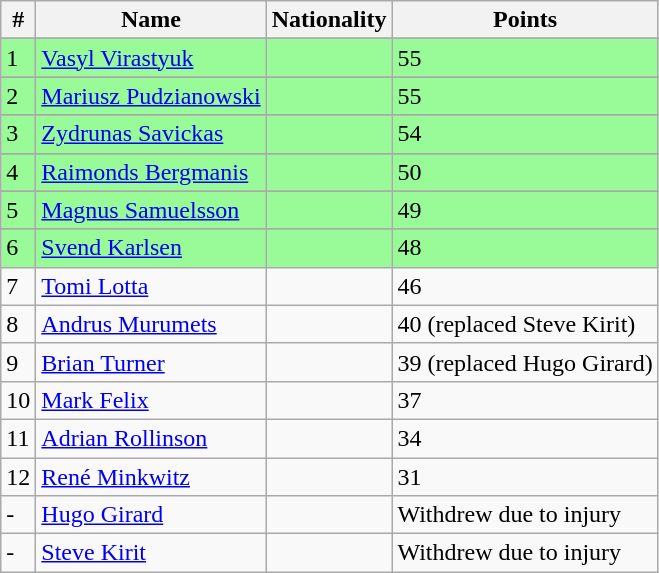<table class="wikitable">
<tr>
<th>#</th>
<th>Name</th>
<th>Nationality</th>
<th>Points</th>
</tr>
<tr>
</tr>
<tr style="background:palegreen;">
<td>1</td>
<td><a href='#'>Vasyl Virastyuk</a></td>
<td></td>
<td>55</td>
</tr>
<tr>
</tr>
<tr style="background:palegreen;">
<td>2</td>
<td><a href='#'>Mariusz Pudzianowski</a></td>
<td></td>
<td>55</td>
</tr>
<tr>
</tr>
<tr style="background:palegreen;">
<td>3</td>
<td><a href='#'>Zydrunas Savickas</a></td>
<td></td>
<td>54</td>
</tr>
<tr>
</tr>
<tr style="background:palegreen;">
<td>4</td>
<td><a href='#'>Raimonds Bergmanis</a></td>
<td></td>
<td>50</td>
</tr>
<tr>
</tr>
<tr style="background:palegreen;">
<td>5</td>
<td><a href='#'>Magnus Samuelsson</a></td>
<td></td>
<td>49</td>
</tr>
<tr>
</tr>
<tr style="background:palegreen;">
<td>6</td>
<td><a href='#'>Svend Karlsen</a></td>
<td></td>
<td>48</td>
</tr>
<tr>
<td>7</td>
<td><a href='#'>Tomi Lotta</a></td>
<td></td>
<td>46</td>
</tr>
<tr>
<td>8</td>
<td><a href='#'>Andrus Murumets</a></td>
<td></td>
<td>40 (replaced Steve Kirit)</td>
</tr>
<tr>
<td>9</td>
<td><a href='#'>Brian Turner</a></td>
<td></td>
<td>39 (replaced Hugo Girard)</td>
</tr>
<tr>
<td>10</td>
<td><a href='#'>Mark Felix</a></td>
<td></td>
<td>37</td>
</tr>
<tr>
<td>11</td>
<td><a href='#'>Adrian Rollinson</a></td>
<td></td>
<td>34</td>
</tr>
<tr>
<td>12</td>
<td><a href='#'>René Minkwitz</a></td>
<td></td>
<td>31</td>
</tr>
<tr>
<td>-</td>
<td><a href='#'>Hugo Girard</a></td>
<td></td>
<td>Withdrew due to injury</td>
</tr>
<tr>
<td>-</td>
<td><a href='#'>Steve Kirit</a></td>
<td></td>
<td>Withdrew due to injury</td>
</tr>
</table>
